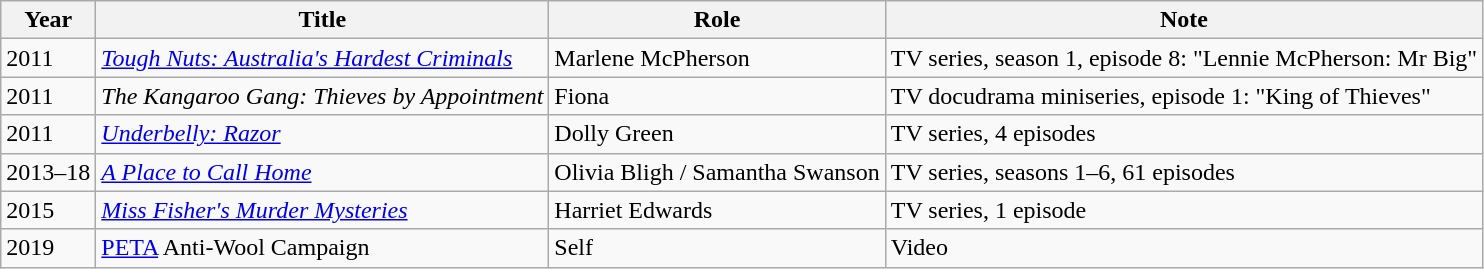<table class="wikitable sortable plainrowheaders">
<tr>
<th>Year</th>
<th>Title</th>
<th>Role</th>
<th>Note</th>
</tr>
<tr>
<td>2011</td>
<td><em><a href='#'>Tough Nuts: Australia's Hardest Criminals</a></em></td>
<td>Marlene McPherson</td>
<td>TV series, season 1, episode 8: "Lennie McPherson: Mr Big"</td>
</tr>
<tr>
<td>2011</td>
<td><em>The Kangaroo Gang: Thieves by Appointment</em></td>
<td>Fiona</td>
<td>TV docudrama miniseries, episode 1: "King of Thieves"</td>
</tr>
<tr>
<td>2011</td>
<td><em><a href='#'>Underbelly: Razor</a></em></td>
<td>Dolly Green</td>
<td>TV series, 4 episodes</td>
</tr>
<tr>
<td>2013–18</td>
<td><em><a href='#'>A Place to Call Home</a></em></td>
<td>Olivia Bligh / Samantha Swanson</td>
<td>TV series, seasons 1–6, 61 episodes</td>
</tr>
<tr>
<td>2015</td>
<td><em><a href='#'>Miss Fisher's Murder Mysteries</a></em></td>
<td>Harriet Edwards</td>
<td>TV series, 1 episode</td>
</tr>
<tr>
<td>2019</td>
<td><a href='#'>PETA</a> Anti-Wool Campaign</td>
<td>Self</td>
<td>Video</td>
</tr>
</table>
